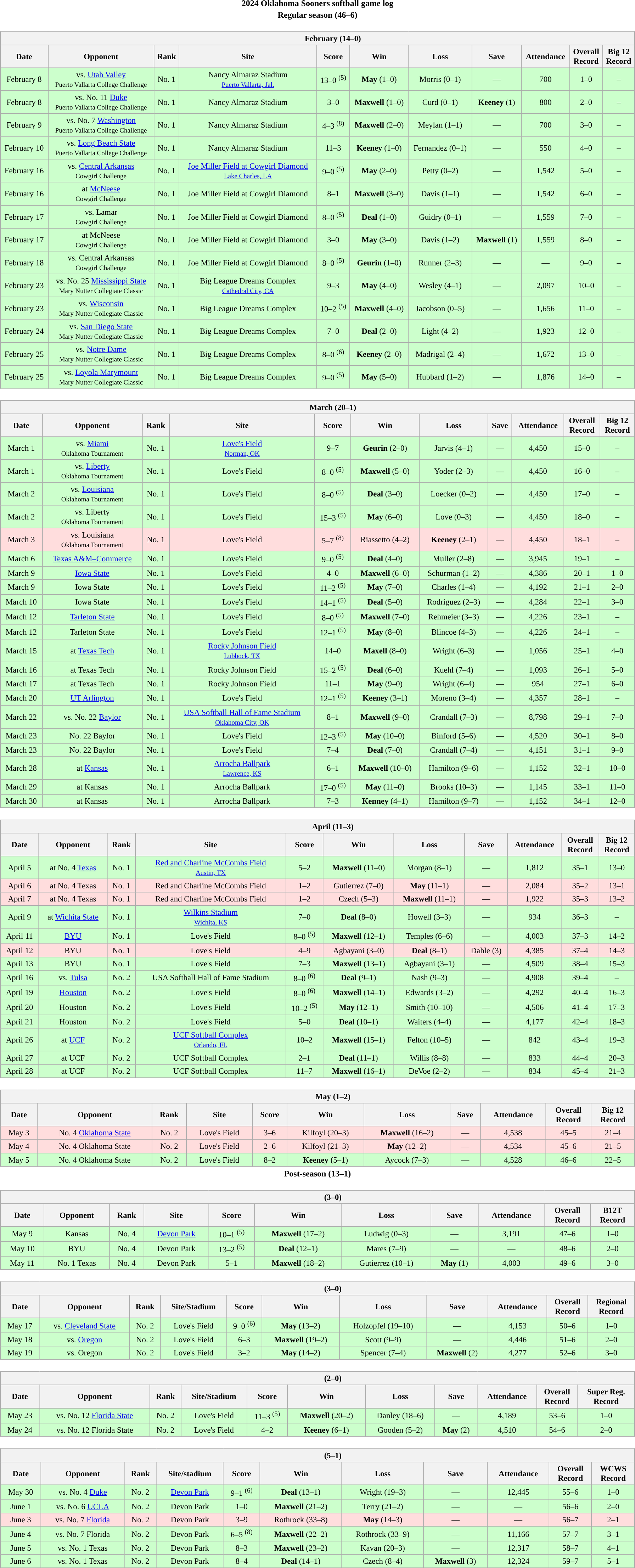<table class="toccolours" width=95% style="margin:1.5em auto; text-align:center;">
<tr>
<th colspan=2>2024 Oklahoma Sooners softball game log</th>
</tr>
<tr>
<th colspan=2>Regular season (46–6)</th>
</tr>
<tr valign="top">
<td><br><table class="wikitable collapsible collapsed" style="margin:auto; font-size:95%; width:100%">
<tr>
<th colspan=11 style="padding-left:4em;">February (14–0)</th>
</tr>
<tr>
<th>Date</th>
<th>Opponent</th>
<th>Rank</th>
<th>Site</th>
<th>Score</th>
<th>Win</th>
<th>Loss</th>
<th>Save</th>
<th>Attendance</th>
<th>Overall<br>Record</th>
<th>Big 12<br>Record</th>
</tr>
<tr align="center" bgcolor="#ccffcc">
<td>February 8</td>
<td>vs. <a href='#'>Utah Valley</a><br><small>Puerto Vallarta College Challenge</small></td>
<td>No. 1</td>
<td>Nancy Almaraz Stadium<br><small><a href='#'>Puerto Vallarta, Jal.</a></small></td>
<td>13–0 <sup>(5)</sup></td>
<td><strong>May</strong> (1–0)</td>
<td>Morris (0–1)</td>
<td>—</td>
<td>700</td>
<td>1–0</td>
<td>–</td>
</tr>
<tr align="center" bgcolor="#ccffcc">
<td>February 8</td>
<td>vs. No. 11 <a href='#'>Duke</a><br><small>Puerto Vallarta College Challenge</small></td>
<td>No. 1</td>
<td>Nancy Almaraz Stadium</td>
<td>3–0</td>
<td><strong>Maxwell</strong> (1–0)</td>
<td>Curd (0–1)</td>
<td><strong>Keeney</strong> (1)</td>
<td>800</td>
<td>2–0</td>
<td>–</td>
</tr>
<tr align="center" bgcolor="#ccffcc">
<td>February 9</td>
<td>vs. No. 7 <a href='#'>Washington</a><br><small>Puerto Vallarta College Challenge</small></td>
<td>No. 1</td>
<td>Nancy Almaraz Stadium</td>
<td>4–3 <sup>(8)</sup></td>
<td><strong>Maxwell</strong> (2–0)</td>
<td>Meylan (1–1)</td>
<td>—</td>
<td>700</td>
<td>3–0</td>
<td>–</td>
</tr>
<tr align="center" bgcolor="#ccffcc">
<td>February 10</td>
<td>vs. <a href='#'>Long Beach State</a><br><small>Puerto Vallarta College Challenge</small></td>
<td>No. 1</td>
<td>Nancy Almaraz Stadium</td>
<td>11–3</td>
<td><strong>Keeney</strong> (1–0)</td>
<td>Fernandez (0–1)</td>
<td>—</td>
<td>550</td>
<td>4–0</td>
<td>–</td>
</tr>
<tr align="center" bgcolor="#ccffcc">
<td>February 16</td>
<td>vs. <a href='#'>Central Arkansas</a><br><small>Cowgirl Challenge</small></td>
<td>No. 1</td>
<td><a href='#'>Joe Miller Field at Cowgirl Diamond</a><br><small><a href='#'>Lake Charles, LA</a></small></td>
<td>9–0 <sup>(5)</sup></td>
<td><strong>May</strong> (2–0)</td>
<td>Petty (0–2)</td>
<td>—</td>
<td>1,542</td>
<td>5–0</td>
<td>–</td>
</tr>
<tr align="center" bgcolor="#ccffcc">
<td>February 16</td>
<td>at <a href='#'>McNeese</a><br><small>Cowgirl Challenge</small></td>
<td>No. 1</td>
<td>Joe Miller Field at Cowgirl Diamond</td>
<td>8–1</td>
<td><strong>Maxwell</strong> (3–0)</td>
<td>Davis (1–1)</td>
<td>—</td>
<td>1,542</td>
<td>6–0</td>
<td>–</td>
</tr>
<tr align="center" bgcolor="#ccffcc">
<td>February 17</td>
<td>vs. Lamar<br><small>Cowgirl Challenge</small></td>
<td>No. 1</td>
<td>Joe Miller Field at Cowgirl Diamond</td>
<td>8–0 <sup>(5)</sup></td>
<td><strong>Deal</strong> (1–0)</td>
<td>Guidry (0–1)</td>
<td>—</td>
<td>1,559</td>
<td>7–0</td>
<td>–</td>
</tr>
<tr align="center" bgcolor="#ccffcc">
<td>February 17</td>
<td>at McNeese<br><small>Cowgirl Challenge</small></td>
<td>No. 1</td>
<td>Joe Miller Field at Cowgirl Diamond</td>
<td>3–0</td>
<td><strong>May</strong> (3–0)</td>
<td>Davis (1–2)</td>
<td><strong>Maxwell</strong> (1)</td>
<td>1,559</td>
<td>8–0</td>
<td>–</td>
</tr>
<tr align="center" bgcolor="#ccffcc">
<td>February 18</td>
<td>vs. Central Arkansas<br><small>Cowgirl Challenge</small></td>
<td>No. 1</td>
<td>Joe Miller Field at Cowgirl Diamond</td>
<td>8–0 <sup>(5)</sup></td>
<td><strong>Geurin</strong> (1–0)</td>
<td>Runner (2–3)</td>
<td>—</td>
<td>—</td>
<td>9–0</td>
<td>–</td>
</tr>
<tr align="center" bgcolor="#ccffcc">
<td>February 23</td>
<td>vs. No. 25 <a href='#'>Mississippi State</a><br><small>Mary Nutter Collegiate Classic</small></td>
<td>No. 1</td>
<td>Big League Dreams Complex<br><small><a href='#'>Cathedral City, CA</a></small></td>
<td>9–3</td>
<td><strong>May</strong> (4–0)</td>
<td>Wesley (4–1)</td>
<td>—</td>
<td>2,097</td>
<td>10–0</td>
<td>–</td>
</tr>
<tr align="center" bgcolor="#ccffcc">
<td>February 23</td>
<td>vs. <a href='#'>Wisconsin</a><br><small>Mary Nutter Collegiate Classic</small></td>
<td>No. 1</td>
<td>Big League Dreams Complex</td>
<td>10–2 <sup>(5)</sup></td>
<td><strong>Maxwell</strong> (4–0)</td>
<td>Jacobson (0–5)</td>
<td>—</td>
<td>1,656</td>
<td>11–0</td>
<td>–</td>
</tr>
<tr align="center" bgcolor="#ccffcc">
<td>February 24</td>
<td>vs. <a href='#'>San Diego State</a><br><small>Mary Nutter Collegiate Classic</small></td>
<td>No. 1</td>
<td>Big League Dreams Complex</td>
<td>7–0</td>
<td><strong>Deal</strong> (2–0)</td>
<td>Light (4–2)</td>
<td>—</td>
<td>1,923</td>
<td>12–0</td>
<td>–</td>
</tr>
<tr align="center" bgcolor="#ccffcc">
<td>February 25</td>
<td>vs. <a href='#'>Notre Dame</a><br><small>Mary Nutter Collegiate Classic</small></td>
<td>No. 1</td>
<td>Big League Dreams Complex</td>
<td>8–0 <sup>(6)</sup></td>
<td><strong>Keeney</strong> (2–0)</td>
<td>Madrigal (2–4)</td>
<td>—</td>
<td>1,672</td>
<td>13–0</td>
<td>–</td>
</tr>
<tr align="center" bgcolor="#ccffcc">
<td>February 25</td>
<td>vs. <a href='#'>Loyola Marymount</a><br><small>Mary Nutter Collegiate Classic</small></td>
<td>No. 1</td>
<td>Big League Dreams Complex</td>
<td>9–0 <sup>(5)</sup></td>
<td><strong>May</strong> (5–0)</td>
<td>Hubbard (1–2)</td>
<td>—</td>
<td>1,876</td>
<td>14–0</td>
<td>–</td>
</tr>
</table>
</td>
</tr>
<tr>
<td><br><table class="wikitable collapsible collapsed" style="margin:auto; font-size:95%; width:100%">
<tr>
<th colspan=11 style="padding-left:4em;">March (20–1)</th>
</tr>
<tr>
<th>Date</th>
<th>Opponent</th>
<th>Rank</th>
<th>Site</th>
<th>Score</th>
<th>Win</th>
<th>Loss</th>
<th>Save</th>
<th>Attendance</th>
<th>Overall<br>Record</th>
<th>Big 12<br>Record</th>
</tr>
<tr align="center" bgcolor="#ccffcc">
<td>March 1</td>
<td>vs. <a href='#'>Miami</a><br><small>Oklahoma Tournament</small></td>
<td>No. 1</td>
<td><a href='#'>Love's Field</a><br><small><a href='#'>Norman, OK</a></small></td>
<td>9–7</td>
<td><strong>Geurin</strong> (2–0)</td>
<td>Jarvis (4–1)</td>
<td>—</td>
<td>4,450</td>
<td>15–0</td>
<td>–</td>
</tr>
<tr align="center" bgcolor="#ccffcc">
<td>March 1</td>
<td>vs. <a href='#'>Liberty</a><br><small>Oklahoma Tournament</small></td>
<td>No. 1</td>
<td>Love's Field</td>
<td>8–0 <sup>(5)</sup></td>
<td><strong>Maxwell</strong> (5–0)</td>
<td>Yoder (2–3)</td>
<td>—</td>
<td>4,450</td>
<td>16–0</td>
<td>–</td>
</tr>
<tr align="center" bgcolor="#ccffcc">
<td>March 2</td>
<td>vs. <a href='#'>Louisiana</a><br><small>Oklahoma Tournament</small></td>
<td>No. 1</td>
<td>Love's Field</td>
<td>8–0 <sup>(5)</sup></td>
<td><strong>Deal</strong> (3–0)</td>
<td>Loecker (0–2)</td>
<td>—</td>
<td>4,450</td>
<td>17–0</td>
<td>–</td>
</tr>
<tr align="center" bgcolor="#ccffcc">
<td>March 2</td>
<td>vs. Liberty<br><small>Oklahoma Tournament</small></td>
<td>No. 1</td>
<td>Love's Field</td>
<td>15–3 <sup>(5)</sup></td>
<td><strong>May</strong> (6–0)</td>
<td>Love (0–3)</td>
<td>—</td>
<td>4,450</td>
<td>18–0</td>
<td>–</td>
</tr>
<tr align="center" bgcolor="#ffdddd">
<td>March 3</td>
<td>vs. Louisiana<br><small>Oklahoma Tournament</small></td>
<td>No. 1</td>
<td>Love's Field</td>
<td>5–7 <sup>(8)</sup></td>
<td>Riassetto (4–2)</td>
<td><strong>Keeney</strong> (2–1)</td>
<td>—</td>
<td>4,450</td>
<td>18–1</td>
<td>–</td>
</tr>
<tr align="center"bgcolor="#ccffcc">
<td>March 6</td>
<td><a href='#'>Texas A&M–Commerce</a></td>
<td>No. 1</td>
<td>Love's Field</td>
<td>9–0 <sup>(5)</sup></td>
<td><strong>Deal</strong> (4–0)</td>
<td>Muller (2–8)</td>
<td>—</td>
<td>3,945</td>
<td>19–1</td>
<td>–</td>
</tr>
<tr align="center"bgcolor="#ccffcc">
<td>March 9</td>
<td><a href='#'>Iowa State</a></td>
<td>No. 1</td>
<td>Love's Field</td>
<td>4–0</td>
<td><strong>Maxwell</strong> (6–0)</td>
<td>Schurman (1–2)</td>
<td>—</td>
<td>4,386</td>
<td>20–1</td>
<td>1–0</td>
</tr>
<tr align="center"bgcolor="#ccffcc">
<td>March 9</td>
<td>Iowa State</td>
<td>No. 1</td>
<td>Love's Field</td>
<td>11–2 <sup>(5)</sup></td>
<td><strong>May</strong> (7–0)</td>
<td>Charles (1–4)</td>
<td>—</td>
<td>4,192</td>
<td>21–1</td>
<td>2–0</td>
</tr>
<tr align="center"bgcolor="#ccffcc">
<td>March 10</td>
<td>Iowa State</td>
<td>No. 1</td>
<td>Love's Field</td>
<td>14–1 <sup>(5)</sup></td>
<td><strong>Deal</strong> (5–0)</td>
<td>Rodriguez (2–3)</td>
<td>—</td>
<td>4,284</td>
<td>22–1</td>
<td>3–0</td>
</tr>
<tr align="center"bgcolor="#ccffcc">
<td>March 12</td>
<td><a href='#'>Tarleton State</a></td>
<td>No. 1</td>
<td>Love's Field</td>
<td>8–0 <sup>(5)</sup></td>
<td><strong>Maxwell</strong> (7–0)</td>
<td>Rehmeier (3–3)</td>
<td>—</td>
<td>4,226</td>
<td>23–1</td>
<td>–</td>
</tr>
<tr align="center"bgcolor="#ccffcc">
<td>March 12</td>
<td>Tarleton State</td>
<td>No. 1</td>
<td>Love's Field</td>
<td>12–1 <sup>(5)</sup></td>
<td><strong>May</strong> (8–0)</td>
<td>Blincoe (4–3)</td>
<td>—</td>
<td>4,226</td>
<td>24–1</td>
<td>–</td>
</tr>
<tr align="center="bgcolor="#ccffcc">
<td>March 15</td>
<td>at <a href='#'>Texas Tech</a></td>
<td>No. 1</td>
<td><a href='#'>Rocky Johnson Field</a><br><small><a href='#'>Lubbock, TX</a></small></td>
<td>14–0</td>
<td><strong>Maxell</strong> (8–0)</td>
<td>Wright (6–3)</td>
<td>—</td>
<td>1,056</td>
<td>25–1</td>
<td>4–0</td>
</tr>
<tr align="center"bgcolor="#ccffcc">
<td>March 16</td>
<td>at Texas Tech</td>
<td>No. 1</td>
<td>Rocky Johnson Field</td>
<td>15–2 <sup>(5)</sup></td>
<td><strong>Deal</strong> (6–0)</td>
<td>Kuehl (7–4)</td>
<td>—</td>
<td>1,093</td>
<td>26–1</td>
<td>5–0</td>
</tr>
<tr align="center"bgcolor="#ccffcc">
<td>March 17</td>
<td>at Texas Tech</td>
<td>No. 1</td>
<td>Rocky Johnson Field</td>
<td>11–1</td>
<td><strong>May</strong> (9–0)</td>
<td>Wright (6–4)</td>
<td>—</td>
<td>954</td>
<td>27–1</td>
<td>6–0</td>
</tr>
<tr align="center"bgcolor="#ccffcc">
<td>March 20</td>
<td><a href='#'>UT Arlington</a></td>
<td>No. 1</td>
<td>Love's Field</td>
<td>12–1 <sup>(5)</sup></td>
<td><strong>Keeney</strong> (3–1)</td>
<td>Moreno (3–4)</td>
<td>—</td>
<td>4,357</td>
<td>28–1</td>
<td>–</td>
</tr>
<tr align="center"bgcolor="#ccffcc">
<td>March 22</td>
<td>vs. No. 22 <a href='#'>Baylor</a></td>
<td>No. 1</td>
<td><a href='#'>USA Softball Hall of Fame Stadium</a><br><small><a href='#'>Oklahoma City, OK</a></small></td>
<td>8–1</td>
<td><strong>Maxwell</strong> (9–0)</td>
<td>Crandall (7–3)</td>
<td>—</td>
<td>8,798</td>
<td>29–1</td>
<td>7–0</td>
</tr>
<tr align="center"bgcolor="#ccffcc">
<td>March 23</td>
<td>No. 22 Baylor</td>
<td>No. 1</td>
<td>Love's Field</td>
<td>12–3 <sup>(5)</sup></td>
<td><strong>May</strong> (10–0)</td>
<td>Binford (5–6)</td>
<td>—</td>
<td>4,520</td>
<td>30–1</td>
<td>8–0</td>
</tr>
<tr align="center" bgcolor="#ccffcc">
<td>March 23</td>
<td>No. 22 Baylor</td>
<td>No. 1</td>
<td>Love's Field</td>
<td>7–4</td>
<td><strong>Deal</strong> (7–0)</td>
<td>Crandall (7–4)</td>
<td>—</td>
<td>4,151</td>
<td>31–1</td>
<td>9–0</td>
</tr>
<tr align="center"bgcolor="#ccffcc">
<td>March 28</td>
<td>at <a href='#'>Kansas</a></td>
<td>No. 1</td>
<td><a href='#'>Arrocha Ballpark</a><br><small><a href='#'>Lawrence, KS</a></small></td>
<td>6–1</td>
<td><strong>Maxwell</strong> (10–0)</td>
<td>Hamilton (9–6)</td>
<td>—</td>
<td>1,152</td>
<td>32–1</td>
<td>10–0</td>
</tr>
<tr align="center"bgcolor="#ccffcc">
<td>March 29</td>
<td>at Kansas</td>
<td>No. 1</td>
<td>Arrocha Ballpark</td>
<td>17–0 <sup> (5)</sup></td>
<td><strong>May</strong> (11–0)</td>
<td>Brooks (10–3)</td>
<td>—</td>
<td>1,145</td>
<td>33–1</td>
<td>11–0</td>
</tr>
<tr align="center"bgcolor="#ccffcc">
<td>March 30</td>
<td>at Kansas</td>
<td>No. 1</td>
<td>Arrocha Ballpark</td>
<td>7–3</td>
<td><strong>Kenney</strong> (4–1)</td>
<td>Hamilton (9–7)</td>
<td>—</td>
<td>1,152</td>
<td>34–1</td>
<td>12–0</td>
</tr>
<tr>
</tr>
</table>
</td>
</tr>
<tr>
<td><br><table class="wikitable collapsible collapsed" style="margin:auto; font-size:95%; width:100%">
<tr>
<th colspan=11 style="padding-left:4em;">April (11–3)</th>
</tr>
<tr>
<th>Date</th>
<th>Opponent</th>
<th>Rank</th>
<th>Site</th>
<th>Score</th>
<th>Win</th>
<th>Loss</th>
<th>Save</th>
<th>Attendance</th>
<th>Overall<br>Record</th>
<th>Big 12<br>Record</th>
</tr>
<tr align="center"bgcolor="#ccffcc">
<td>April 5</td>
<td>at No. 4 <a href='#'>Texas</a></td>
<td>No. 1</td>
<td><a href='#'>Red and Charline McCombs Field</a><br><small><a href='#'>Austin, TX</a></small></td>
<td>5–2</td>
<td><strong>Maxwell</strong> (11–0)</td>
<td>Morgan (8–1)</td>
<td>—</td>
<td>1,812</td>
<td>35–1</td>
<td>13–0</td>
</tr>
<tr align="center" bgcolor="#ffdddd">
<td>April 6</td>
<td>at No. 4 Texas</td>
<td>No. 1</td>
<td>Red and Charline McCombs Field</td>
<td>1–2</td>
<td>Gutierrez (7–0)</td>
<td><strong>May</strong> (11–1)</td>
<td>—</td>
<td>2,084</td>
<td>35–2</td>
<td>13–1</td>
</tr>
<tr align="center" bgcolor="#ffdddd">
<td>April 7</td>
<td>at No. 4 Texas</td>
<td>No. 1</td>
<td>Red and Charline McCombs Field</td>
<td>1–2</td>
<td>Czech (5–3)</td>
<td><strong>Maxwell</strong> (11–1)</td>
<td>—</td>
<td>1,922</td>
<td>35–3</td>
<td>13–2</td>
</tr>
<tr align="center"bgcolor="#ccffcc">
<td>April 9</td>
<td>at <a href='#'>Wichita State</a></td>
<td>No. 1</td>
<td><a href='#'>Wilkins Stadium</a><br><small><a href='#'>Wichita, KS</a></small></td>
<td>7–0</td>
<td><strong>Deal</strong> (8–0)</td>
<td>Howell (3–3)</td>
<td>—</td>
<td>934</td>
<td>36–3</td>
<td>–</td>
</tr>
<tr align="center"bgcolor="#ccffcc">
<td>April 11</td>
<td><a href='#'>BYU</a></td>
<td>No. 1</td>
<td>Love's Field</td>
<td>8–0 <sup> (5)</sup></td>
<td><strong>Maxwell</strong> (12–1)</td>
<td>Temples (6–6)</td>
<td>—</td>
<td>4,003</td>
<td>37–3</td>
<td>14–2</td>
</tr>
<tr align="center"" bgcolor="#ffdddd">
<td>April 12</td>
<td>BYU</td>
<td>No. 1</td>
<td>Love's Field</td>
<td>4–9</td>
<td>Agbayani (3–0)</td>
<td><strong>Deal</strong> (8–1)</td>
<td>Dahle (3)</td>
<td>4,385</td>
<td>37–4</td>
<td>14–3</td>
</tr>
<tr align="center"bgcolor="#ccffcc">
<td>April 13</td>
<td>BYU</td>
<td>No. 1</td>
<td>Love's Field</td>
<td>7–3</td>
<td><strong>Maxwell</strong> (13–1)</td>
<td>Agbayani (3–1)</td>
<td>—</td>
<td>4,509</td>
<td>38–4</td>
<td>15–3</td>
</tr>
<tr align="center"bgcolor="#ccffcc">
<td>April 16</td>
<td>vs. <a href='#'>Tulsa</a></td>
<td>No. 2</td>
<td>USA Softball Hall of Fame Stadium</td>
<td>8–0 <sup> (6)</sup></td>
<td><strong>Deal</strong> (9–1)</td>
<td>Nash (9–3)</td>
<td>—</td>
<td>4,908</td>
<td>39–4</td>
<td>–</td>
</tr>
<tr align="center"bgcolor="#ccffcc">
<td>April 19</td>
<td><a href='#'>Houston</a></td>
<td>No. 2</td>
<td>Love's Field</td>
<td>8–0 <sup> (6)</sup></td>
<td><strong>Maxwell</strong> (14–1)</td>
<td>Edwards (3–2)</td>
<td>—</td>
<td>4,292</td>
<td>40–4</td>
<td>16–3</td>
</tr>
<tr align="center"bgcolor="#ccffcc">
<td>April 20</td>
<td>Houston</td>
<td>No. 2</td>
<td>Love's Field</td>
<td>10–2 <sup> (5)</sup></td>
<td><strong>May</strong> (12–1)</td>
<td>Smith (10–10)</td>
<td>—</td>
<td>4,506</td>
<td>41–4</td>
<td>17–3</td>
</tr>
<tr align="center"bgcolor="#ccffcc">
<td>April 21</td>
<td>Houston</td>
<td>No. 2</td>
<td>Love's Field</td>
<td>5–0</td>
<td><strong>Deal</strong> (10–1)</td>
<td>Waiters (4–4)</td>
<td>—</td>
<td>4,177</td>
<td>42–4</td>
<td>18–3</td>
</tr>
<tr align="center"bgcolor="#ccffcc">
<td>April 26</td>
<td>at <a href='#'>UCF</a></td>
<td>No. 2</td>
<td><a href='#'>UCF Softball Complex</a><br><small><a href='#'>Orlando, FL</a></small></td>
<td>10–2</td>
<td><strong>Maxwell</strong> (15–1)</td>
<td>Felton (10–5)</td>
<td>—</td>
<td>842</td>
<td>43–4</td>
<td>19–3</td>
</tr>
<tr align="center"bgcolor="#ccffcc">
<td>April 27</td>
<td>at UCF</td>
<td>No. 2</td>
<td>UCF Softball Complex</td>
<td>2–1</td>
<td><strong>Deal</strong> (11–1)</td>
<td>Willis (8–8)</td>
<td>—</td>
<td>833</td>
<td>44–4</td>
<td>20–3</td>
</tr>
<tr align="center"bgcolor="#ccffcc">
<td>April 28</td>
<td>at UCF</td>
<td>No. 2</td>
<td>UCF Softball Complex</td>
<td>11–7</td>
<td><strong>Maxwell</strong> (16–1)</td>
<td>DeVoe (2–2)</td>
<td>—</td>
<td>834</td>
<td>45–4</td>
<td>21–3</td>
</tr>
</table>
</td>
</tr>
<tr>
<td><br><table class="wikitable collapsible collapsed" style="margin:auto; font-size:95%; width:100%">
<tr>
<th colspan=11 style="padding-left:4em;">May (1–2)</th>
</tr>
<tr>
<th>Date</th>
<th>Opponent</th>
<th>Rank</th>
<th>Site</th>
<th>Score</th>
<th>Win</th>
<th>Loss</th>
<th>Save</th>
<th>Attendance</th>
<th>Overall<br>Record</th>
<th>Big 12<br>Record</th>
</tr>
<tr align="center"" bgcolor="#ffdddd">
<td>May 3</td>
<td>No. 4 <a href='#'>Oklahoma State</a></td>
<td>No. 2</td>
<td>Love's Field</td>
<td>3–6</td>
<td>Kilfoyl (20–3)</td>
<td><strong>Maxwell</strong> (16–2)</td>
<td>—</td>
<td>4,538</td>
<td>45–5</td>
<td>21–4</td>
</tr>
<tr align="center"" bgcolor="#ffdddd">
<td>May 4</td>
<td>No. 4 Oklahoma State</td>
<td>No. 2</td>
<td>Love's Field</td>
<td>2–6</td>
<td>Kilfoyl (21–3)</td>
<td><strong>May</strong> (12–2)</td>
<td>—</td>
<td>4,534</td>
<td>45–6</td>
<td>21–5</td>
</tr>
<tr align="center"bgcolor="#ccffcc">
<td>May 5</td>
<td>No. 4 Oklahoma State</td>
<td>No. 2</td>
<td>Love's Field</td>
<td>8–2</td>
<td><strong>Keeney</strong> (5–1)</td>
<td>Aycock (7–3)</td>
<td>—</td>
<td>4,528</td>
<td>46–6</td>
<td>22–5</td>
</tr>
</table>
</td>
</tr>
<tr>
<th colspan=2>Post-season (13–1)</th>
</tr>
<tr>
<td><br><table class="wikitable collapsible collapsed" style="margin:auto; font-size:95%; width:100%">
<tr>
<th colspan=11 style="padding-left:4em;"> (3–0)</th>
</tr>
<tr>
<th>Date</th>
<th>Opponent</th>
<th>Rank</th>
<th>Site</th>
<th>Score</th>
<th>Win</th>
<th>Loss</th>
<th>Save</th>
<th>Attendance</th>
<th>Overall<br>Record</th>
<th>B12T<br>Record</th>
</tr>
<tr align="center" bgcolor="#ccffcc">
<td>May 9</td>
<td>Kansas</td>
<td>No. 4</td>
<td><a href='#'>Devon Park</a></td>
<td>10–1 <sup>(5)</sup></td>
<td><strong>Maxwell</strong> (17–2)</td>
<td>Ludwig (0–3)</td>
<td>—</td>
<td>3,191</td>
<td>47–6</td>
<td>1–0</td>
</tr>
<tr align="center" bgcolor="#ccffcc">
<td>May 10</td>
<td>BYU</td>
<td>No. 4</td>
<td>Devon Park</td>
<td>13–2 <sup>(5)</sup></td>
<td><strong>Deal</strong> (12–1)</td>
<td>Mares (7–9)</td>
<td>—</td>
<td>—</td>
<td>48–6</td>
<td>2–0</td>
</tr>
<tr align="center" bgcolor="#ccffcc">
<td>May 11</td>
<td>No. 1 Texas</td>
<td>No. 4</td>
<td>Devon Park</td>
<td>5–1</td>
<td><strong>Maxwell</strong> (18–2)</td>
<td>Gutierrez (10–1)</td>
<td><strong>May</strong> (1)</td>
<td>4,003</td>
<td>49–6</td>
<td>3–0</td>
</tr>
</table>
</td>
</tr>
<tr>
<td><br><table class="wikitable collapsible collapsed" style="margin:auto; font-size:95%; width:100%">
<tr>
<th colspan=11 style="padding-left:4em;"> (3–0)</th>
</tr>
<tr>
<th>Date</th>
<th>Opponent</th>
<th>Rank</th>
<th>Site/Stadium</th>
<th>Score</th>
<th>Win</th>
<th>Loss</th>
<th>Save</th>
<th>Attendance</th>
<th>Overall<br>Record</th>
<th>Regional<br>Record</th>
</tr>
<tr align="center" bgcolor="#ccffcc">
<td>May 17</td>
<td>vs. <a href='#'>Cleveland State</a></td>
<td>No. 2</td>
<td>Love's Field</td>
<td>9–0 <sup>(6)</sup></td>
<td><strong>May</strong> (13–2)</td>
<td>Holzopfel (19–10)</td>
<td>—</td>
<td>4,153</td>
<td>50–6</td>
<td>1–0</td>
</tr>
<tr align="center" bgcolor="#ccffcc">
<td>May 18</td>
<td>vs. <a href='#'>Oregon</a></td>
<td>No. 2</td>
<td>Love's Field</td>
<td>6–3</td>
<td><strong>Maxwell</strong> (19–2)</td>
<td>Scott (9–9)</td>
<td>—</td>
<td>4,446</td>
<td>51–6</td>
<td>2–0</td>
</tr>
<tr align="center" bgcolor="#ccffcc">
<td>May 19</td>
<td>vs. Oregon</td>
<td>No. 2</td>
<td>Love's Field</td>
<td>3–2</td>
<td><strong>May</strong> (14–2)</td>
<td>Spencer (7–4)</td>
<td><strong>Maxwell</strong> (2)</td>
<td>4,277</td>
<td>52–6</td>
<td>3–0</td>
</tr>
</table>
</td>
</tr>
<tr>
<td><br><table class="wikitable collapsible collapsed" style="margin:auto; font-size:95%; width:100%">
<tr>
<th colspan=11 style="padding-left:4em;"> (2–0)</th>
</tr>
<tr>
<th>Date</th>
<th>Opponent</th>
<th>Rank</th>
<th>Site/Stadium</th>
<th>Score</th>
<th>Win</th>
<th>Loss</th>
<th>Save</th>
<th>Attendance</th>
<th>Overall<br>Record</th>
<th>Super Reg.<br>Record</th>
</tr>
<tr align="center" bgcolor="#ccffcc">
<td>May 23</td>
<td>vs. No. 12 <a href='#'>Florida State</a></td>
<td>No. 2</td>
<td>Love's Field</td>
<td>11–3 <sup>(5)</sup></td>
<td><strong>Maxwell</strong> (20–2)</td>
<td>Danley (18–6)</td>
<td>—</td>
<td>4,189</td>
<td>53–6</td>
<td>1–0</td>
</tr>
<tr align="center" bgcolor="#ccffcc">
<td>May 24</td>
<td>vs. No. 12 Florida State</td>
<td>No. 2</td>
<td>Love's Field</td>
<td>4–2</td>
<td><strong>Keeney</strong> (6–1)</td>
<td>Gooden (5–2)</td>
<td><strong>May</strong> (2)</td>
<td>4,510</td>
<td>54–6</td>
<td>2–0</td>
</tr>
</table>
</td>
</tr>
<tr>
<td><br><table class="wikitable collapsible collapsed" style="margin:auto; font-size:95%; width:100%">
<tr>
<th colspan=11 style="padding-left:4em;"> (5–1)</th>
</tr>
<tr>
<th>Date</th>
<th>Opponent</th>
<th>Rank</th>
<th>Site/stadium</th>
<th>Score</th>
<th>Win</th>
<th>Loss</th>
<th>Save</th>
<th>Attendance</th>
<th>Overall<br>Record</th>
<th>WCWS<br>Record</th>
</tr>
<tr align="center"bgcolor="#ccffcc">
<td>May 30</td>
<td>vs. No. 4 <a href='#'>Duke</a></td>
<td>No. 2</td>
<td><a href='#'>Devon Park</a></td>
<td>9–1 <sup>(6)</sup></td>
<td><strong>Deal</strong> (13–1)</td>
<td>Wright (19–3)</td>
<td>—</td>
<td>12,445</td>
<td>55–6</td>
<td>1–0</td>
</tr>
<tr align="center"bgcolor="#ccffcc">
<td>June 1</td>
<td>vs. No. 6 <a href='#'>UCLA</a></td>
<td>No. 2</td>
<td>Devon Park</td>
<td>1–0</td>
<td><strong>Maxwell</strong> (21–2)</td>
<td>Terry (21–2)</td>
<td>—</td>
<td>—</td>
<td>56–6</td>
<td>2–0</td>
</tr>
<tr align="center"" bgcolor="#ffdddd">
<td>June 3</td>
<td>vs. No. 7 <a href='#'>Florida</a></td>
<td>No. 2</td>
<td>Devon Park</td>
<td>3–9</td>
<td>Rothrock (33–8)</td>
<td><strong>May</strong> (14–3)</td>
<td>—</td>
<td>—</td>
<td>56–7</td>
<td>2–1</td>
</tr>
<tr align="center"bgcolor="#ccffcc">
<td>June 4</td>
<td>vs. No. 7 Florida</td>
<td>No. 2</td>
<td>Devon Park</td>
<td>6–5 <sup>(8)</sup></td>
<td><strong>Maxwell</strong> (22–2)</td>
<td>Rothrock (33–9)</td>
<td>—</td>
<td>11,166</td>
<td>57–7</td>
<td>3–1</td>
</tr>
<tr align="center"bgcolor="#ccffcc">
<td>June 5</td>
<td>vs. No. 1 Texas</td>
<td>No. 2</td>
<td>Devon Park</td>
<td>8–3</td>
<td><strong>Maxwell</strong> (23–2)</td>
<td>Kavan (20–3)</td>
<td>—</td>
<td>12,317</td>
<td>58–7</td>
<td>4–1</td>
</tr>
<tr align="center"bgcolor="#ccffcc">
<td>June 6</td>
<td>vs. No. 1 Texas</td>
<td>No. 2</td>
<td>Devon Park</td>
<td>8–4</td>
<td><strong>Deal</strong> (14–1)</td>
<td>Czech (8–4)</td>
<td><strong>Maxwell</strong> (3)</td>
<td>12,324</td>
<td>59–7</td>
<td>5–1</td>
</tr>
</table>
</td>
</tr>
<tr style="text-align:center;">
<td> </td>
</tr>
</table>
